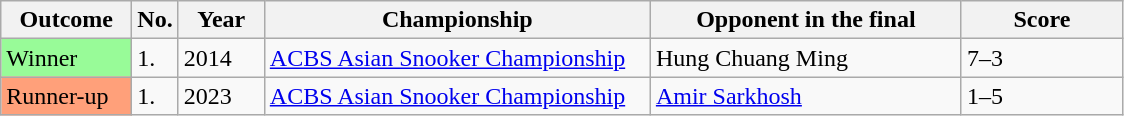<table class="sortable wikitable">
<tr>
<th width="80">Outcome</th>
<th width="20">No.</th>
<th width="50">Year</th>
<th width="250">Championship</th>
<th width="200">Opponent in the final</th>
<th width="100">Score</th>
</tr>
<tr>
<td style="background:#98FB98">Winner</td>
<td>1.</td>
<td>2014</td>
<td><a href='#'>ACBS Asian Snooker Championship</a></td>
<td> Hung Chuang Ming</td>
<td>7–3</td>
</tr>
<tr>
<td style="background:#ffa07a;">Runner-up</td>
<td>1.</td>
<td>2023</td>
<td><a href='#'>ACBS Asian Snooker Championship</a></td>
<td> <a href='#'>Amir Sarkhosh</a></td>
<td>1–5</td>
</tr>
</table>
